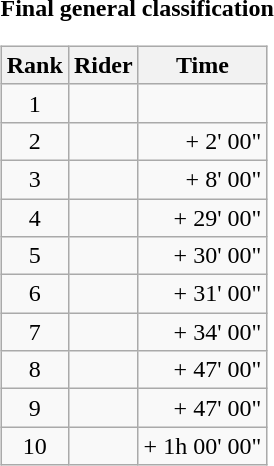<table>
<tr>
<td><strong>Final general classification</strong><br><table class="wikitable">
<tr>
<th scope="col">Rank</th>
<th scope="col">Rider</th>
<th scope="col">Time</th>
</tr>
<tr>
<td style="text-align:center;">1</td>
<td></td>
<td style="text-align:right;"></td>
</tr>
<tr>
<td style="text-align:center;">2</td>
<td></td>
<td style="text-align:right;">+ 2' 00"</td>
</tr>
<tr>
<td style="text-align:center;">3</td>
<td></td>
<td style="text-align:right;">+ 8' 00"</td>
</tr>
<tr>
<td style="text-align:center;">4</td>
<td></td>
<td style="text-align:right;">+ 29' 00"</td>
</tr>
<tr>
<td style="text-align:center;">5</td>
<td></td>
<td style="text-align:right;">+ 30' 00"</td>
</tr>
<tr>
<td style="text-align:center;">6</td>
<td></td>
<td style="text-align:right;">+ 31' 00"</td>
</tr>
<tr>
<td style="text-align:center;">7</td>
<td></td>
<td style="text-align:right;">+ 34' 00"</td>
</tr>
<tr>
<td style="text-align:center;">8</td>
<td></td>
<td style="text-align:right;">+ 47' 00"</td>
</tr>
<tr>
<td style="text-align:center;">9</td>
<td></td>
<td style="text-align:right;">+ 47' 00"</td>
</tr>
<tr>
<td style="text-align:center;">10</td>
<td></td>
<td style="text-align:right;">+ 1h 00' 00"</td>
</tr>
</table>
</td>
</tr>
</table>
